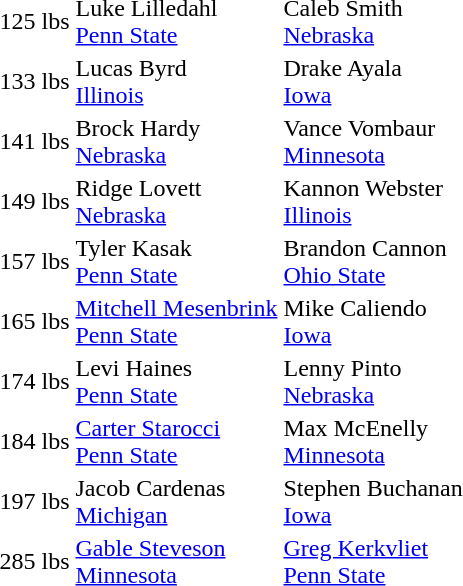<table>
<tr>
<td>125 lbs</td>
<td><small></small> Luke Lilledahl<br><a href='#'>Penn State</a></td>
<td><small></small> Caleb Smith<br><a href='#'>Nebraska</a></td>
<td></td>
</tr>
<tr>
<td>133 lbs</td>
<td><small></small> Lucas Byrd<br><a href='#'>Illinois</a></td>
<td><small></small> Drake Ayala<br><a href='#'>Iowa</a></td>
<td></td>
</tr>
<tr>
<td>141 lbs</td>
<td><small></small> Brock Hardy<br><a href='#'>Nebraska</a></td>
<td><small></small> Vance Vombaur<br><a href='#'>Minnesota</a></td>
<td></td>
</tr>
<tr>
<td>149 lbs</td>
<td><small></small> Ridge Lovett<br><a href='#'>Nebraska</a></td>
<td><small></small> Kannon Webster<br><a href='#'>Illinois</a></td>
<td></td>
</tr>
<tr>
<td>157 lbs</td>
<td><small></small> Tyler Kasak<br><a href='#'>Penn State</a></td>
<td><small></small> Brandon Cannon<br><a href='#'>Ohio State</a></td>
<td></td>
</tr>
<tr>
<td>165 lbs</td>
<td><small></small> <a href='#'>Mitchell Mesenbrink</a><br><a href='#'>Penn State</a></td>
<td><small></small> Mike Caliendo<br><a href='#'>Iowa</a></td>
<td></td>
</tr>
<tr>
<td>174 lbs</td>
<td><small></small> Levi Haines<br><a href='#'>Penn State</a></td>
<td><small></small> Lenny Pinto<br><a href='#'>Nebraska</a></td>
<td></td>
</tr>
<tr>
<td>184 lbs</td>
<td><small></small> <a href='#'>Carter Starocci</a><br><a href='#'>Penn State</a></td>
<td><small></small> Max McEnelly<br><a href='#'>Minnesota</a></td>
<td></td>
</tr>
<tr>
<td>197 lbs</td>
<td><small></small> Jacob Cardenas<br><a href='#'>Michigan</a></td>
<td><small></small> Stephen Buchanan<br><a href='#'>Iowa</a></td>
<td></td>
</tr>
<tr>
<td>285 lbs</td>
<td><small></small> <a href='#'>Gable Steveson</a><br><a href='#'>Minnesota</a></td>
<td><small></small> <a href='#'>Greg Kerkvliet</a><br><a href='#'>Penn State</a></td>
<td></td>
</tr>
</table>
